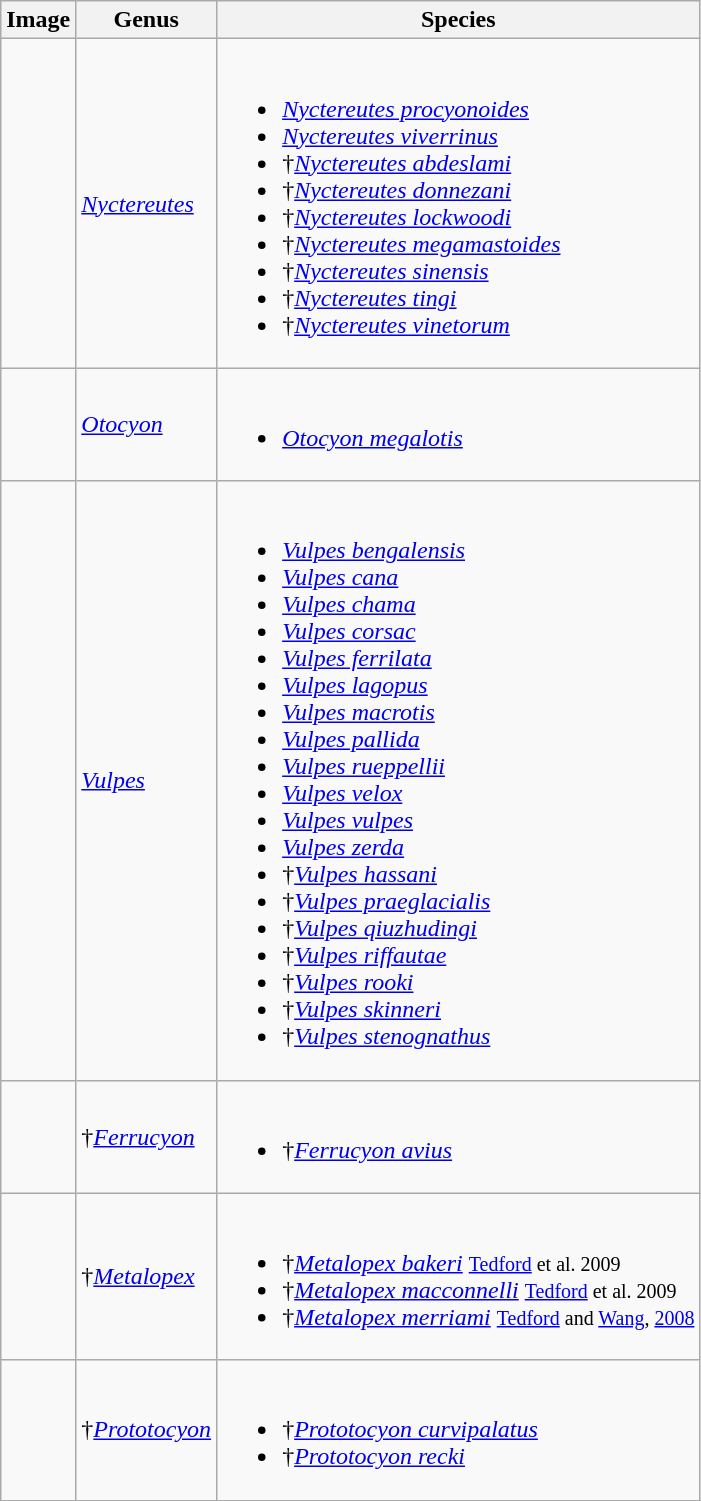<table class="wikitable sortable">
<tr>
<th>Image</th>
<th>Genus</th>
<th>Species</th>
</tr>
<tr>
<td></td>
<td><em><a href='#'>Nyctereutes</a></em> </td>
<td><br><ul><li><em><a href='#'>Nyctereutes procyonoides</a></em></li><li><em><a href='#'>Nyctereutes viverrinus</a></em></li><li>†<em><a href='#'>Nyctereutes abdeslami</a></em></li><li>†<em><a href='#'>Nyctereutes donnezani</a></em></li><li>†<em><a href='#'>Nyctereutes lockwoodi</a></em></li><li>†<em><a href='#'>Nyctereutes megamastoides</a></em></li><li>†<em><a href='#'>Nyctereutes sinensis</a></em></li><li>†<em><a href='#'>Nyctereutes tingi</a></em></li><li>†<em><a href='#'>Nyctereutes vinetorum</a></em></li></ul></td>
</tr>
<tr>
<td></td>
<td><em><a href='#'>Otocyon</a></em> </td>
<td><br><ul><li><em><a href='#'>Otocyon megalotis</a></em></li></ul></td>
</tr>
<tr>
<td></td>
<td><em><a href='#'>Vulpes</a></em> </td>
<td><br><ul><li><em><a href='#'>Vulpes bengalensis</a></em></li><li><em><a href='#'>Vulpes cana</a></em></li><li><em><a href='#'>Vulpes chama</a></em></li><li><em><a href='#'>Vulpes corsac</a></em></li><li><em><a href='#'>Vulpes ferrilata</a></em></li><li><em><a href='#'>Vulpes lagopus</a></em></li><li><em><a href='#'>Vulpes macrotis</a></em></li><li><em><a href='#'>Vulpes pallida</a></em></li><li><em><a href='#'>Vulpes rueppellii</a></em></li><li><em><a href='#'>Vulpes velox</a></em></li><li><em><a href='#'>Vulpes vulpes</a></em></li><li><em><a href='#'>Vulpes zerda</a></em></li><li>†<em><a href='#'>Vulpes hassani</a></em></li><li>†<em><a href='#'>Vulpes praeglacialis</a></em></li><li>†<em><a href='#'>Vulpes qiuzhudingi</a></em></li><li>†<em><a href='#'>Vulpes riffautae</a></em></li><li>†<em><a href='#'>Vulpes rooki</a></em></li><li>†<em><a href='#'>Vulpes skinneri</a></em></li><li>†<em><a href='#'>Vulpes stenognathus</a></em></li></ul></td>
</tr>
<tr>
<td></td>
<td>†<em><a href='#'>Ferrucyon</a></em> </td>
<td><br><ul><li>†<em><a href='#'>Ferrucyon avius</a></em></li></ul></td>
</tr>
<tr>
<td></td>
<td>†<em><a href='#'>Metalopex</a></em> </td>
<td><br><ul><li>†<em><a href='#'>Metalopex bakeri</a></em> <small><a href='#'>Tedford</a> et al. 2009</small></li><li>†<em><a href='#'>Metalopex macconnelli</a></em> <small><a href='#'>Tedford</a> et al. 2009</small></li><li>†<em><a href='#'>Metalopex merriami</a></em> <small><a href='#'>Tedford</a> and <a href='#'>Wang</a>, <a href='#'>2008</a></small></li></ul></td>
</tr>
<tr>
<td></td>
<td>†<em><a href='#'>Prototocyon</a></em> </td>
<td><br><ul><li>†<em><a href='#'>Prototocyon curvipalatus</a></em></li><li>†<em><a href='#'>Prototocyon recki</a></em></li></ul></td>
</tr>
<tr>
</tr>
</table>
